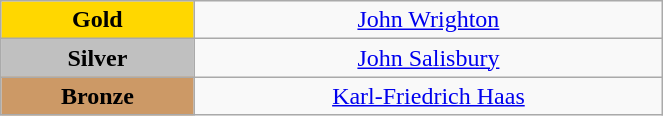<table class="wikitable" style="text-align:center; " width="35%">
<tr>
<td bgcolor="gold"><strong>Gold</strong></td>
<td><a href='#'>John Wrighton</a><br>  <small><em></em></small></td>
</tr>
<tr>
<td bgcolor="silver"><strong>Silver</strong></td>
<td><a href='#'>John Salisbury</a><br>  <small><em></em></small></td>
</tr>
<tr>
<td bgcolor="CC9966"><strong>Bronze</strong></td>
<td><a href='#'>Karl-Friedrich Haas</a><br>  <small><em></em></small></td>
</tr>
</table>
